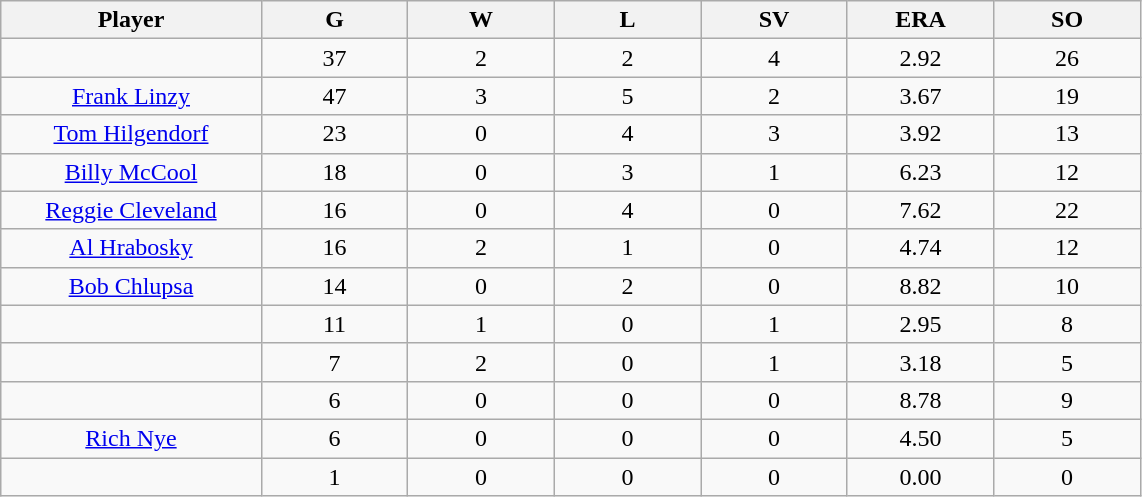<table class="wikitable sortable">
<tr>
<th bgcolor="#DDDDFF" width="16%">Player</th>
<th bgcolor="#DDDDFF" width="9%">G</th>
<th bgcolor="#DDDDFF" width="9%">W</th>
<th bgcolor="#DDDDFF" width="9%">L</th>
<th bgcolor="#DDDDFF" width="9%">SV</th>
<th bgcolor="#DDDDFF" width="9%">ERA</th>
<th bgcolor="#DDDDFF" width="9%">SO</th>
</tr>
<tr align="center">
<td></td>
<td>37</td>
<td>2</td>
<td>2</td>
<td>4</td>
<td>2.92</td>
<td>26</td>
</tr>
<tr align=center>
<td><a href='#'>Frank Linzy</a></td>
<td>47</td>
<td>3</td>
<td>5</td>
<td>2</td>
<td>3.67</td>
<td>19</td>
</tr>
<tr align=center>
<td><a href='#'>Tom Hilgendorf</a></td>
<td>23</td>
<td>0</td>
<td>4</td>
<td>3</td>
<td>3.92</td>
<td>13</td>
</tr>
<tr align=center>
<td><a href='#'>Billy McCool</a></td>
<td>18</td>
<td>0</td>
<td>3</td>
<td>1</td>
<td>6.23</td>
<td>12</td>
</tr>
<tr align=center>
<td><a href='#'>Reggie Cleveland</a></td>
<td>16</td>
<td>0</td>
<td>4</td>
<td>0</td>
<td>7.62</td>
<td>22</td>
</tr>
<tr align=center>
<td><a href='#'>Al Hrabosky</a></td>
<td>16</td>
<td>2</td>
<td>1</td>
<td>0</td>
<td>4.74</td>
<td>12</td>
</tr>
<tr align=center>
<td><a href='#'>Bob Chlupsa</a></td>
<td>14</td>
<td>0</td>
<td>2</td>
<td>0</td>
<td>8.82</td>
<td>10</td>
</tr>
<tr align=center>
<td></td>
<td>11</td>
<td>1</td>
<td>0</td>
<td>1</td>
<td>2.95</td>
<td>8</td>
</tr>
<tr align="center">
<td></td>
<td>7</td>
<td>2</td>
<td>0</td>
<td>1</td>
<td>3.18</td>
<td>5</td>
</tr>
<tr align="center">
<td></td>
<td>6</td>
<td>0</td>
<td>0</td>
<td>0</td>
<td>8.78</td>
<td>9</td>
</tr>
<tr align="center">
<td><a href='#'>Rich Nye</a></td>
<td>6</td>
<td>0</td>
<td>0</td>
<td>0</td>
<td>4.50</td>
<td>5</td>
</tr>
<tr align=center>
<td></td>
<td>1</td>
<td>0</td>
<td>0</td>
<td>0</td>
<td>0.00</td>
<td>0</td>
</tr>
</table>
